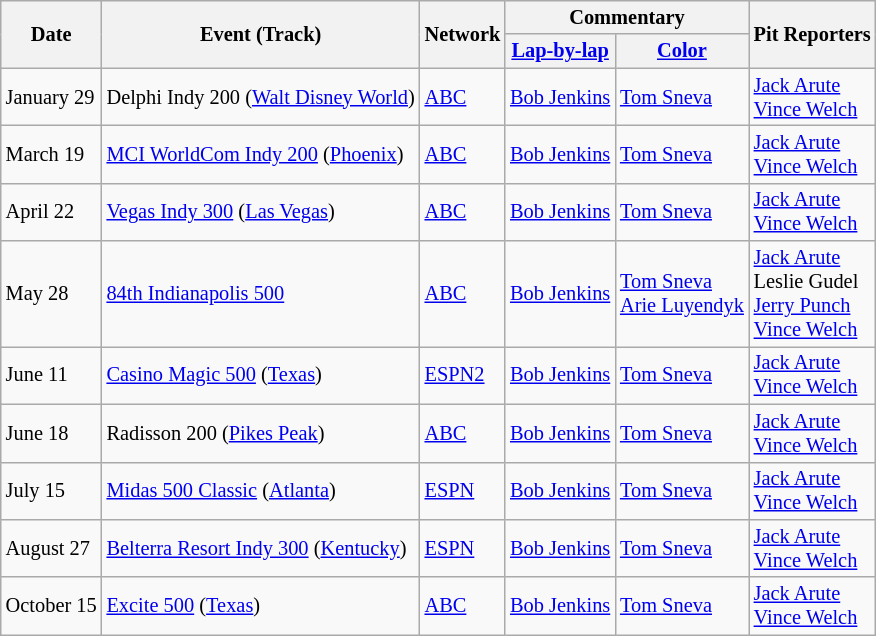<table class="wikitable" style="font-size: 85%;">
<tr>
<th rowspan=2>Date</th>
<th rowspan=2>Event (Track)</th>
<th rowspan=2>Network</th>
<th colspan=2>Commentary</th>
<th rowspan=2>Pit Reporters</th>
</tr>
<tr>
<th><a href='#'>Lap-by-lap</a></th>
<th><a href='#'>Color</a></th>
</tr>
<tr>
<td>January 29</td>
<td>Delphi Indy 200 (<a href='#'>Walt Disney World</a>)</td>
<td><a href='#'>ABC</a></td>
<td><a href='#'>Bob Jenkins</a></td>
<td><a href='#'>Tom Sneva</a></td>
<td><a href='#'>Jack Arute</a><br><a href='#'>Vince Welch</a></td>
</tr>
<tr>
<td>March 19</td>
<td><a href='#'>MCI WorldCom Indy 200</a> (<a href='#'>Phoenix</a>)</td>
<td><a href='#'>ABC</a></td>
<td><a href='#'>Bob Jenkins</a></td>
<td><a href='#'>Tom Sneva</a></td>
<td><a href='#'>Jack Arute</a><br><a href='#'>Vince Welch</a></td>
</tr>
<tr>
<td>April 22</td>
<td><a href='#'>Vegas Indy 300</a> (<a href='#'>Las Vegas</a>)</td>
<td><a href='#'>ABC</a></td>
<td><a href='#'>Bob Jenkins</a></td>
<td><a href='#'>Tom Sneva</a></td>
<td><a href='#'>Jack Arute</a><br><a href='#'>Vince Welch</a></td>
</tr>
<tr>
<td>May 28</td>
<td><a href='#'>84th Indianapolis 500</a></td>
<td><a href='#'>ABC</a></td>
<td><a href='#'>Bob Jenkins</a></td>
<td><a href='#'>Tom Sneva</a><br><a href='#'>Arie Luyendyk</a></td>
<td><a href='#'>Jack Arute</a><br>Leslie Gudel<br><a href='#'>Jerry Punch</a><br><a href='#'>Vince Welch</a></td>
</tr>
<tr>
<td>June 11</td>
<td><a href='#'>Casino Magic 500</a> (<a href='#'>Texas</a>)</td>
<td><a href='#'>ESPN2</a></td>
<td><a href='#'>Bob Jenkins</a></td>
<td><a href='#'>Tom Sneva</a></td>
<td><a href='#'>Jack Arute</a><br><a href='#'>Vince Welch</a></td>
</tr>
<tr>
<td>June 18</td>
<td>Radisson 200 (<a href='#'>Pikes Peak</a>)</td>
<td><a href='#'>ABC</a></td>
<td><a href='#'>Bob Jenkins</a></td>
<td><a href='#'>Tom Sneva</a></td>
<td><a href='#'>Jack Arute</a><br><a href='#'>Vince Welch</a></td>
</tr>
<tr>
<td>July 15</td>
<td><a href='#'>Midas 500 Classic</a> (<a href='#'>Atlanta</a>)</td>
<td><a href='#'>ESPN</a></td>
<td><a href='#'>Bob Jenkins</a></td>
<td><a href='#'>Tom Sneva</a></td>
<td><a href='#'>Jack Arute</a><br><a href='#'>Vince Welch</a></td>
</tr>
<tr>
<td>August 27</td>
<td><a href='#'>Belterra Resort Indy 300</a> (<a href='#'>Kentucky</a>)</td>
<td><a href='#'>ESPN</a></td>
<td><a href='#'>Bob Jenkins</a></td>
<td><a href='#'>Tom Sneva</a></td>
<td><a href='#'>Jack Arute</a><br><a href='#'>Vince Welch</a></td>
</tr>
<tr>
<td>October 15</td>
<td><a href='#'>Excite 500</a> (<a href='#'>Texas</a>)</td>
<td><a href='#'>ABC</a></td>
<td><a href='#'>Bob Jenkins</a></td>
<td><a href='#'>Tom Sneva</a></td>
<td><a href='#'>Jack Arute</a><br><a href='#'>Vince Welch</a></td>
</tr>
</table>
